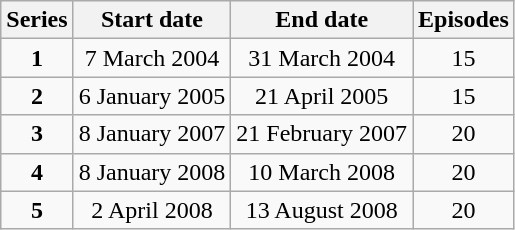<table class="wikitable" style="text-align:center;">
<tr>
<th>Series</th>
<th>Start date</th>
<th>End date</th>
<th>Episodes</th>
</tr>
<tr>
<td><strong>1</strong></td>
<td>7 March 2004</td>
<td>31 March 2004</td>
<td>15</td>
</tr>
<tr>
<td><strong>2</strong></td>
<td>6 January 2005</td>
<td>21 April 2005</td>
<td>15</td>
</tr>
<tr>
<td><strong>3</strong></td>
<td>8 January 2007</td>
<td>21 February 2007</td>
<td>20</td>
</tr>
<tr>
<td><strong>4</strong></td>
<td>8 January 2008</td>
<td>10 March 2008</td>
<td>20</td>
</tr>
<tr>
<td><strong>5</strong></td>
<td>2 April 2008</td>
<td>13 August 2008</td>
<td>20</td>
</tr>
</table>
